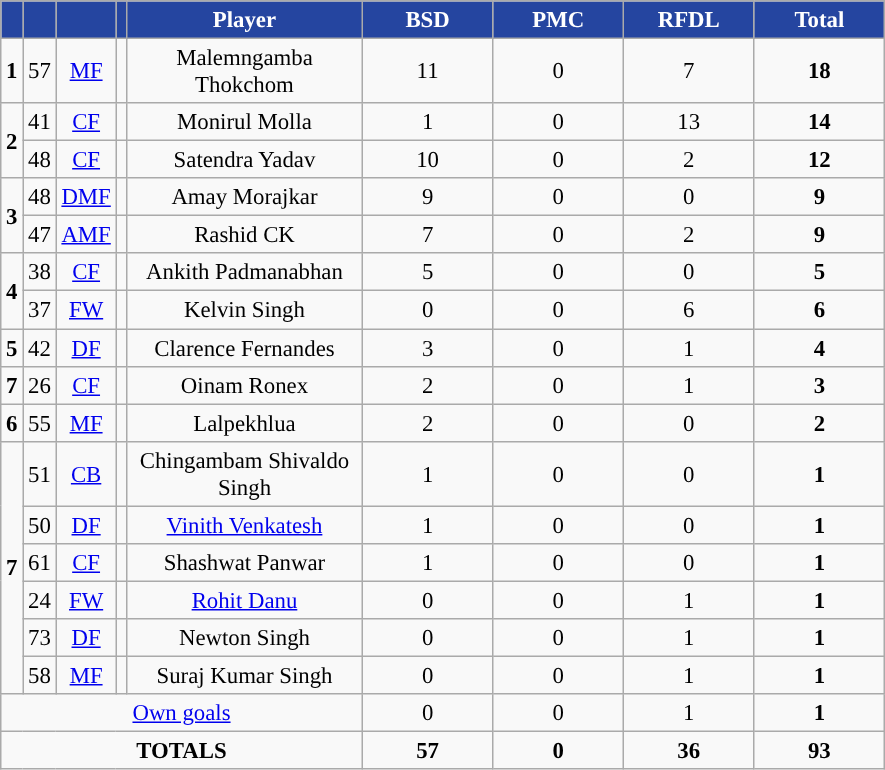<table class="wikitable" style="font-size: 95%; text-align: center;">
<tr>
<th rowspan="1" !width=15 style="background:#2545A0; color:#FFFFFF; "></th>
<th rowspan="1" !width=15 style="background:#2545A0; color:#FFFFFF; "></th>
<th rowspan="1" !width=15 style="background:#2545A0; color:#FFFFFF; "></th>
<th rowspan="1" !width=15 style="background:#2545A0; color:#FFFFFF; "></th>
<th width=150 style="background:#2545A0; color:#FFFFFF; ">Player</th>
<th width=80 style="background:#2545A0; color:#FFFFFF; ">BSD</th>
<th width=80 style="background:#2545A0; color:#FFFFFF; ">PMC</th>
<th width=80 style="background:#2545A0; color:#FFFFFF; ">RFDL</th>
<th width=80 style="background:#2545A0; color:#FFFFFF; ">Total</th>
</tr>
<tr>
<td><strong>1</strong></td>
<td>57</td>
<td><a href='#'>MF</a></td>
<td></td>
<td>Malemngamba Thokchom</td>
<td>11</td>
<td>0</td>
<td>7</td>
<td><strong>18</strong></td>
</tr>
<tr>
<td rowspan=2><strong>2</strong></td>
<td>41</td>
<td><a href='#'>CF</a></td>
<td></td>
<td>Monirul Molla</td>
<td>1</td>
<td>0</td>
<td>13</td>
<td><strong>14</strong></td>
</tr>
<tr>
<td>48</td>
<td><a href='#'>CF</a></td>
<td></td>
<td>Satendra Yadav</td>
<td>10</td>
<td>0</td>
<td>2</td>
<td><strong>12</strong></td>
</tr>
<tr>
<td rowspan=2><strong>3</strong></td>
<td>48</td>
<td><a href='#'>DMF</a></td>
<td></td>
<td>Amay Morajkar</td>
<td>9</td>
<td>0</td>
<td>0</td>
<td><strong>9</strong></td>
</tr>
<tr>
<td>47</td>
<td><a href='#'>AMF</a></td>
<td></td>
<td>Rashid CK</td>
<td>7</td>
<td>0</td>
<td>2</td>
<td><strong>9</strong></td>
</tr>
<tr>
<td rowspan=2><strong>4</strong></td>
<td>38</td>
<td><a href='#'>CF</a></td>
<td></td>
<td>Ankith Padmanabhan</td>
<td>5</td>
<td>0</td>
<td>0</td>
<td><strong>5</strong></td>
</tr>
<tr>
<td>37</td>
<td><a href='#'>FW</a></td>
<td></td>
<td>Kelvin Singh</td>
<td>0</td>
<td>0</td>
<td>6</td>
<td><strong>6</strong></td>
</tr>
<tr>
<td><strong>5</strong></td>
<td>42</td>
<td><a href='#'>DF</a></td>
<td></td>
<td>Clarence Fernandes</td>
<td>3</td>
<td>0</td>
<td>1</td>
<td><strong>4</strong></td>
</tr>
<tr>
<td><strong>7</strong></td>
<td>26</td>
<td><a href='#'>CF</a></td>
<td></td>
<td>Oinam Ronex</td>
<td>2</td>
<td>0</td>
<td>1</td>
<td><strong>3</strong></td>
</tr>
<tr>
<td><strong>6</strong></td>
<td>55</td>
<td><a href='#'>MF</a></td>
<td></td>
<td>Lalpekhlua</td>
<td>2</td>
<td>0</td>
<td>0</td>
<td><strong>2</strong></td>
</tr>
<tr>
<td rowspan=6><strong>7</strong></td>
<td>51</td>
<td><a href='#'>CB</a></td>
<td></td>
<td>Chingambam Shivaldo Singh</td>
<td>1</td>
<td>0</td>
<td>0</td>
<td><strong>1</strong></td>
</tr>
<tr>
<td>50</td>
<td><a href='#'>DF</a></td>
<td></td>
<td><a href='#'>Vinith Venkatesh</a></td>
<td>1</td>
<td>0</td>
<td>0</td>
<td><strong>1</strong></td>
</tr>
<tr>
<td>61</td>
<td><a href='#'>CF</a></td>
<td></td>
<td>Shashwat Panwar</td>
<td>1</td>
<td>0</td>
<td>0</td>
<td><strong>1</strong></td>
</tr>
<tr>
<td>24</td>
<td><a href='#'>FW</a></td>
<td></td>
<td><a href='#'>Rohit Danu</a></td>
<td>0</td>
<td>0</td>
<td>1</td>
<td><strong>1</strong></td>
</tr>
<tr>
<td>73</td>
<td><a href='#'>DF</a></td>
<td></td>
<td>Newton Singh</td>
<td>0</td>
<td>0</td>
<td>1</td>
<td><strong>1</strong></td>
</tr>
<tr>
<td>58</td>
<td><a href='#'>MF</a></td>
<td></td>
<td>Suraj Kumar Singh</td>
<td>0</td>
<td>0</td>
<td>1</td>
<td><strong>1</strong></td>
</tr>
<tr>
<td colspan=5><a href='#'>Own goals</a></td>
<td>0</td>
<td>0</td>
<td>1</td>
<td><strong>1</strong></td>
</tr>
<tr>
<td colspan="5"><strong>TOTALS</strong></td>
<td><strong>57</strong></td>
<td><strong>0</strong></td>
<td><strong>36</strong></td>
<td><strong>93</strong></td>
</tr>
</table>
